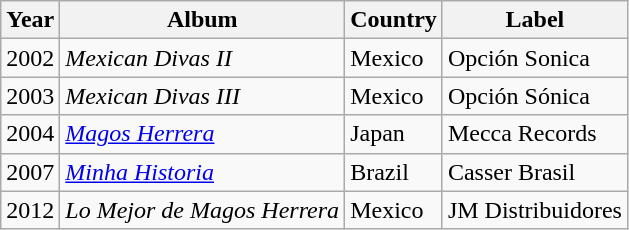<table class="wikitable">
<tr>
<th>Year</th>
<th>Album</th>
<th>Country</th>
<th>Label</th>
</tr>
<tr>
<td>2002</td>
<td><em>Mexican Divas II</em></td>
<td>Mexico</td>
<td>Opción Sonica</td>
</tr>
<tr>
<td>2003</td>
<td><em>Mexican Divas III</em></td>
<td>Mexico</td>
<td>Opción Sónica</td>
</tr>
<tr>
<td>2004</td>
<td><em><a href='#'>Magos Herrera</a></em></td>
<td>Japan</td>
<td>Mecca Records</td>
</tr>
<tr>
<td>2007</td>
<td><em><a href='#'>Minha Historia</a></em></td>
<td>Brazil</td>
<td>Casser Brasil</td>
</tr>
<tr>
<td>2012</td>
<td><em>Lo Mejor de Magos Herrera</em></td>
<td>Mexico</td>
<td>JM Distribuidores</td>
</tr>
</table>
